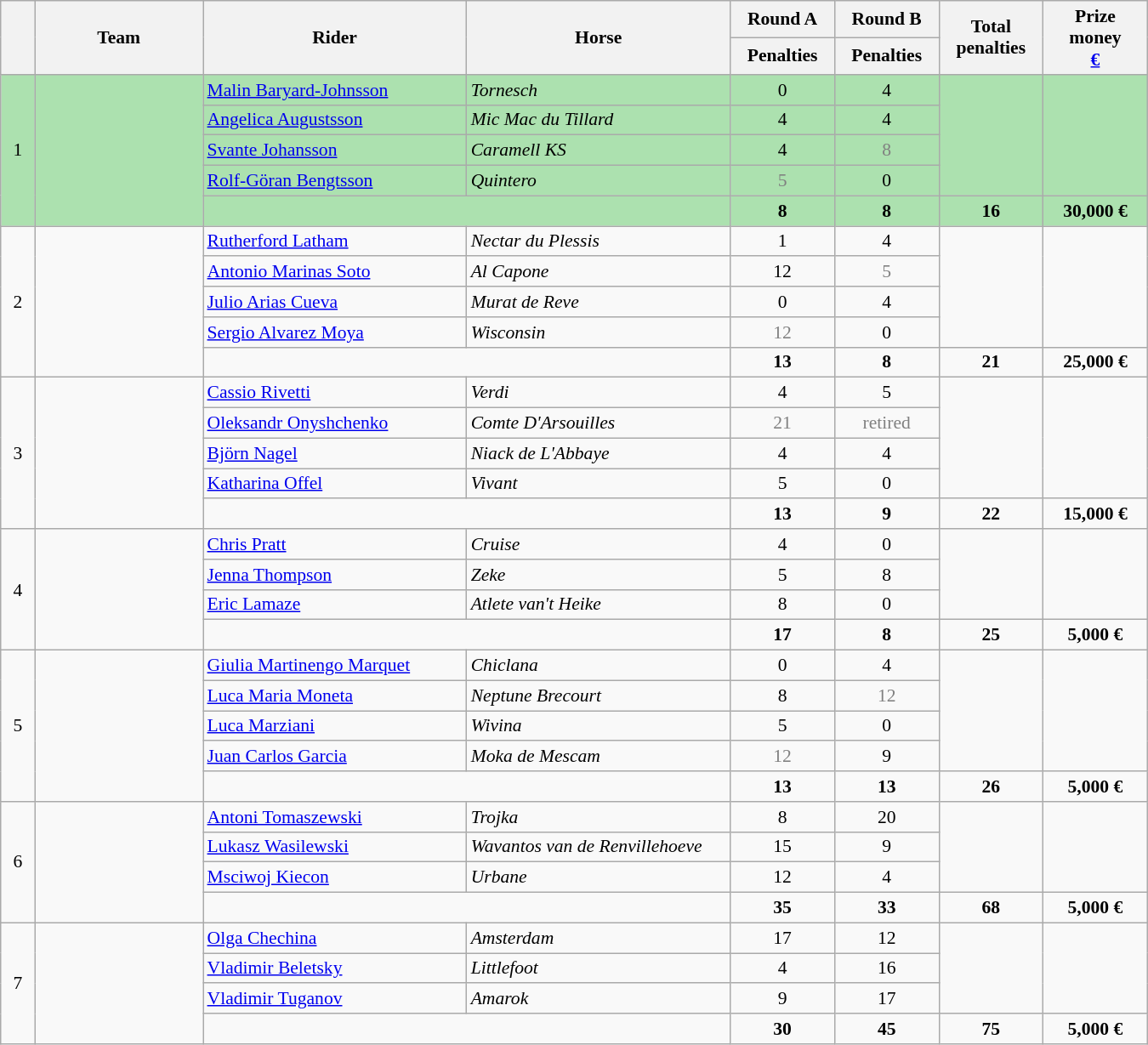<table class="wikitable" style="font-size: 90%">
<tr>
<th rowspan=2 width=20></th>
<th rowspan=2 width=125>Team</th>
<th rowspan=2 width=200>Rider</th>
<th rowspan=2 width=200>Horse</th>
<th>Round A</th>
<th>Round B</th>
<th rowspan=2 width=75>Total penalties</th>
<th rowspan=2 width=75>Prize money<br><a href='#'>€</a></th>
</tr>
<tr>
<th width=75>Penalties</th>
<th width=75>Penalties</th>
</tr>
<tr bgcolor=#ACE1AF>
<td rowspan=5 align=center>1</td>
<td rowspan=5></td>
<td><a href='#'>Malin Baryard-Johnsson</a></td>
<td><em>Tornesch</em></td>
<td align=center>0</td>
<td align=center>4</td>
<td rowspan=4></td>
<td rowspan=4></td>
</tr>
<tr bgcolor=#ACE1AF>
<td><a href='#'>Angelica Augustsson</a></td>
<td><em>Mic Mac du Tillard</em></td>
<td align=center>4</td>
<td align=center>4</td>
</tr>
<tr bgcolor=#ACE1AF>
<td><a href='#'>Svante Johansson</a></td>
<td><em>Caramell KS</em></td>
<td align=center>4</td>
<td align=center style=color:gray>8</td>
</tr>
<tr bgcolor=#ACE1AF>
<td><a href='#'>Rolf-Göran Bengtsson</a></td>
<td><em>Quintero</em></td>
<td align=center style=color:gray>5</td>
<td align=center>0</td>
</tr>
<tr bgcolor=#ACE1AF>
<td colspan=2></td>
<td align=center><strong>8</strong></td>
<td align=center><strong>8</strong></td>
<td align=center><strong>16</strong></td>
<td align=center><strong>30,000 €</strong></td>
</tr>
<tr>
<td rowspan=5 align=center>2</td>
<td rowspan=5></td>
<td><a href='#'>Rutherford Latham</a></td>
<td><em>Nectar du Plessis</em></td>
<td align=center>1</td>
<td align=center>4</td>
<td rowspan=4></td>
<td rowspan=4></td>
</tr>
<tr>
<td><a href='#'>Antonio Marinas Soto</a></td>
<td><em>Al Capone</em></td>
<td align=center>12</td>
<td align=center style=color:gray>5</td>
</tr>
<tr>
<td><a href='#'>Julio Arias Cueva</a></td>
<td><em>Murat de Reve</em></td>
<td align=center>0</td>
<td align=center>4</td>
</tr>
<tr>
<td><a href='#'>Sergio Alvarez Moya</a></td>
<td><em>Wisconsin</em></td>
<td align=center style=color:gray>12</td>
<td align=center>0</td>
</tr>
<tr>
<td colspan=2></td>
<td align=center><strong>13</strong></td>
<td align=center><strong>8</strong></td>
<td align=center><strong>21</strong></td>
<td align=center><strong>25,000 €</strong></td>
</tr>
<tr>
<td rowspan=5 align=center>3</td>
<td rowspan=5></td>
<td><a href='#'>Cassio Rivetti</a></td>
<td><em>Verdi</em></td>
<td align=center>4</td>
<td align=center>5</td>
<td rowspan=4></td>
<td rowspan=4></td>
</tr>
<tr>
<td><a href='#'>Oleksandr Onyshchenko</a></td>
<td><em>Comte D'Arsouilles</em></td>
<td align=center style=color:gray>21</td>
<td align=center style=color:gray>retired</td>
</tr>
<tr>
<td><a href='#'>Björn Nagel</a></td>
<td><em>Niack de L'Abbaye</em></td>
<td align=center>4</td>
<td align=center>4</td>
</tr>
<tr>
<td><a href='#'>Katharina Offel</a></td>
<td><em>Vivant</em></td>
<td align=center>5</td>
<td align=center>0</td>
</tr>
<tr>
<td colspan=2></td>
<td align=center><strong>13</strong></td>
<td align=center><strong>9</strong></td>
<td align=center><strong>22</strong></td>
<td align=center><strong>15,000 €</strong></td>
</tr>
<tr>
<td rowspan=4 align=center>4</td>
<td rowspan=4></td>
<td><a href='#'>Chris Pratt</a></td>
<td><em>Cruise</em></td>
<td align=center>4</td>
<td align=center>0</td>
<td rowspan=3></td>
<td rowspan=3></td>
</tr>
<tr>
<td><a href='#'>Jenna Thompson</a></td>
<td><em>Zeke</em></td>
<td align=center>5</td>
<td align=center>8</td>
</tr>
<tr>
<td><a href='#'>Eric Lamaze</a></td>
<td><em>Atlete van't Heike</em></td>
<td align=center>8</td>
<td align=center>0</td>
</tr>
<tr>
<td colspan=2></td>
<td align=center><strong>17</strong></td>
<td align=center><strong>8</strong></td>
<td align=center><strong>25</strong></td>
<td align=center><strong>5,000 €</strong></td>
</tr>
<tr>
<td rowspan=5 align=center>5</td>
<td rowspan=5></td>
<td><a href='#'>Giulia Martinengo Marquet</a></td>
<td><em>Chiclana</em></td>
<td align=center>0</td>
<td align=center>4</td>
<td rowspan=4></td>
<td rowspan=4></td>
</tr>
<tr>
<td><a href='#'>Luca Maria Moneta</a></td>
<td><em>Neptune Brecourt</em></td>
<td align=center>8</td>
<td align=center style=color:gray>12</td>
</tr>
<tr>
<td><a href='#'>Luca Marziani</a></td>
<td><em>Wivina</em></td>
<td align=center>5</td>
<td align=center>0</td>
</tr>
<tr>
<td><a href='#'>Juan Carlos Garcia</a></td>
<td><em>Moka de Mescam</em></td>
<td align=center style=color:gray>12</td>
<td align=center>9</td>
</tr>
<tr>
<td colspan=2></td>
<td align=center><strong>13</strong></td>
<td align=center><strong>13</strong></td>
<td align=center><strong>26</strong></td>
<td align=center><strong>5,000 €</strong></td>
</tr>
<tr>
<td rowspan=4 align=center>6</td>
<td rowspan=4></td>
<td><a href='#'>Antoni Tomaszewski</a></td>
<td><em>Trojka</em></td>
<td align=center>8</td>
<td align=center>20</td>
<td rowspan=3></td>
<td rowspan=3></td>
</tr>
<tr>
<td><a href='#'>Lukasz Wasilewski</a></td>
<td><em>Wavantos van de Renvillehoeve</em></td>
<td align=center>15</td>
<td align=center>9</td>
</tr>
<tr>
<td><a href='#'>Msciwoj Kiecon</a></td>
<td><em>Urbane</em></td>
<td align=center>12</td>
<td align=center>4</td>
</tr>
<tr>
<td colspan=2></td>
<td align=center><strong>35</strong></td>
<td align=center><strong>33</strong></td>
<td align=center><strong>68</strong></td>
<td align=center><strong>5,000 €</strong></td>
</tr>
<tr>
<td rowspan=4 align=center>7</td>
<td rowspan=4></td>
<td><a href='#'>Olga Chechina</a></td>
<td><em>Amsterdam</em></td>
<td align=center>17</td>
<td align=center>12</td>
<td rowspan=3></td>
<td rowspan=3></td>
</tr>
<tr>
<td><a href='#'>Vladimir Beletsky</a></td>
<td><em>Littlefoot</em></td>
<td align=center>4</td>
<td align=center>16</td>
</tr>
<tr>
<td><a href='#'>Vladimir Tuganov</a></td>
<td><em>Amarok</em></td>
<td align=center>9</td>
<td align=center>17</td>
</tr>
<tr>
<td colspan=2></td>
<td align=center><strong>30</strong></td>
<td align=center><strong>45</strong></td>
<td align=center><strong>75</strong></td>
<td align=center><strong>5,000 €</strong></td>
</tr>
</table>
